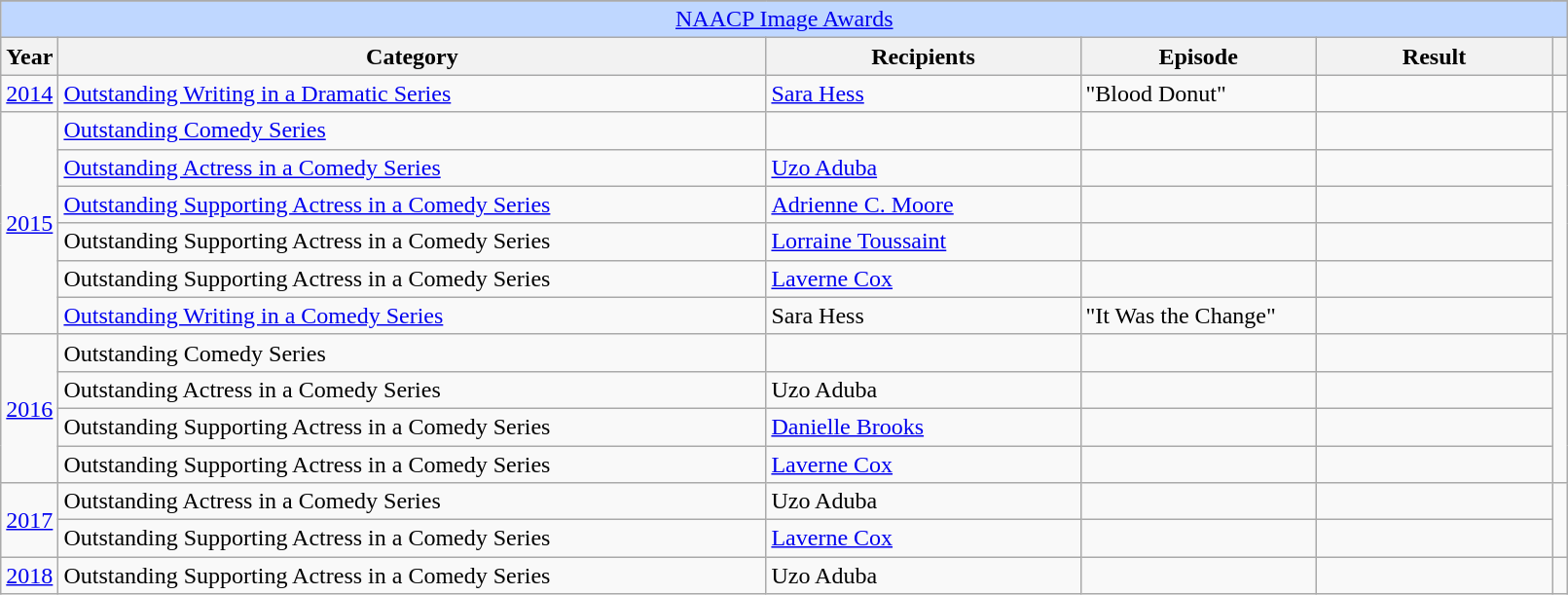<table class="wikitable plainrowheaders" style="font-size: 100%; width:85%">
<tr>
</tr>
<tr ---- bgcolor="#bfd7ff">
<td colspan=6 align=center><a href='#'>NAACP Image Awards</a></td>
</tr>
<tr ---- bgcolor="#ebf5ff">
<th scope="col" style="width:2%;">Year</th>
<th scope="col" style="width:45%;">Category</th>
<th scope="col" style="width:20%;">Recipients</th>
<th scope="col" style="width:15%;">Episode</th>
<th scope="col" style="width:15%;">Result</th>
<th scope="col" class="unsortable" style="width:1%;"></th>
</tr>
<tr>
<td style="text-align:center;"><a href='#'>2014</a></td>
<td><a href='#'>Outstanding Writing in a Dramatic Series</a></td>
<td><a href='#'>Sara Hess</a></td>
<td>"Blood Donut"</td>
<td></td>
<td style="text-align:center;"></td>
</tr>
<tr>
<td rowspan=6 style="text-align:center;"><a href='#'>2015</a></td>
<td><a href='#'>Outstanding Comedy Series</a></td>
<td></td>
<td></td>
<td></td>
<td rowspan=6 style="text-align:center;"></td>
</tr>
<tr>
<td><a href='#'>Outstanding Actress in a Comedy Series</a></td>
<td><a href='#'>Uzo Aduba</a></td>
<td></td>
<td></td>
</tr>
<tr>
<td><a href='#'>Outstanding Supporting Actress in a Comedy Series</a></td>
<td><a href='#'>Adrienne C. Moore</a></td>
<td></td>
<td></td>
</tr>
<tr>
<td>Outstanding Supporting Actress in a Comedy Series</td>
<td><a href='#'>Lorraine Toussaint</a></td>
<td></td>
<td></td>
</tr>
<tr>
<td>Outstanding Supporting Actress in a Comedy Series</td>
<td><a href='#'>Laverne Cox</a></td>
<td></td>
<td></td>
</tr>
<tr>
<td><a href='#'>Outstanding Writing in a Comedy Series</a></td>
<td>Sara Hess</td>
<td>"It Was the Change"</td>
<td></td>
</tr>
<tr>
<td rowspan=4 style="text-align:center;"><a href='#'>2016</a></td>
<td>Outstanding Comedy Series</td>
<td></td>
<td></td>
<td></td>
<td rowspan=4 style="text-align:center;"></td>
</tr>
<tr>
<td>Outstanding Actress in a Comedy Series</td>
<td>Uzo Aduba</td>
<td></td>
<td></td>
</tr>
<tr>
<td>Outstanding Supporting Actress in a Comedy Series</td>
<td><a href='#'>Danielle Brooks</a></td>
<td></td>
<td></td>
</tr>
<tr>
<td>Outstanding Supporting Actress in a Comedy Series</td>
<td><a href='#'>Laverne Cox</a></td>
<td></td>
<td></td>
</tr>
<tr>
<td rowspan=2 style="text-align:center;"><a href='#'>2017</a></td>
<td>Outstanding Actress in a Comedy Series</td>
<td>Uzo Aduba</td>
<td></td>
<td></td>
<td rowspan=2 style="text-align:center;"></td>
</tr>
<tr>
<td>Outstanding Supporting Actress in a Comedy Series</td>
<td><a href='#'>Laverne Cox</a></td>
<td></td>
<td></td>
</tr>
<tr>
<td style="text-align:center;"><a href='#'>2018</a></td>
<td>Outstanding Supporting Actress in a Comedy Series</td>
<td>Uzo Aduba</td>
<td></td>
<td></td>
<td></td>
</tr>
</table>
